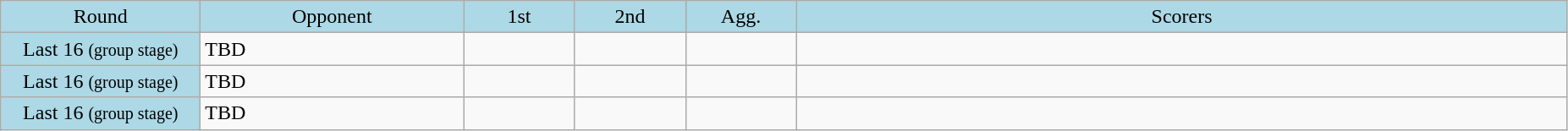<table class="wikitable" style="text-align:center">
<tr bgcolor=lightblue>
<td width=150px>Round</td>
<td width=200px>Opponent</td>
<td width=80px>1st</td>
<td width=80px>2nd</td>
<td width=80px>Agg.</td>
<td width=600px>Scorers</td>
</tr>
<tr>
<td bgcolor=lightblue>Last 16 <small>(group stage)</small></td>
<td align=left>TBD</td>
<td></td>
<td></td>
<td></td>
<td></td>
</tr>
<tr>
<td bgcolor=lightblue>Last 16 <small>(group stage)</small></td>
<td align=left>TBD</td>
<td></td>
<td></td>
<td></td>
<td></td>
</tr>
<tr>
<td bgcolor=lightblue>Last 16 <small>(group stage)</small></td>
<td align=left>TBD</td>
<td></td>
<td></td>
<td></td>
<td></td>
</tr>
</table>
